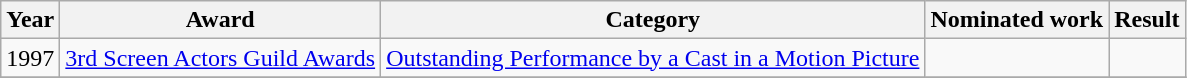<table class="wikitable sortable">
<tr>
<th>Year</th>
<th>Award</th>
<th>Category</th>
<th>Nominated work</th>
<th>Result</th>
</tr>
<tr>
<td>1997</td>
<td><a href='#'>3rd Screen Actors Guild Awards</a></td>
<td><a href='#'>Outstanding Performance by a Cast in a Motion Picture</a> </td>
<td></td>
<td></td>
</tr>
<tr>
</tr>
</table>
